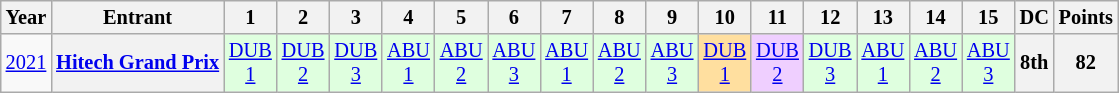<table class="wikitable" style="text-align:center; font-size:85%">
<tr>
<th>Year</th>
<th>Entrant</th>
<th>1</th>
<th>2</th>
<th>3</th>
<th>4</th>
<th>5</th>
<th>6</th>
<th>7</th>
<th>8</th>
<th>9</th>
<th>10</th>
<th>11</th>
<th>12</th>
<th>13</th>
<th>14</th>
<th>15</th>
<th>DC</th>
<th>Points</th>
</tr>
<tr>
<td><a href='#'>2021</a></td>
<th nowrap><a href='#'>Hitech Grand Prix</a></th>
<td style="background:#DFFFDF;"><a href='#'>DUB<br>1</a><br></td>
<td style="background:#DFFFDF;"><a href='#'>DUB<br>2</a><br></td>
<td style="background:#DFFFDF;"><a href='#'>DUB<br>3</a><br></td>
<td style="background:#DFFFDF;"><a href='#'>ABU<br>1</a><br></td>
<td style="background:#DFFFDF;"><a href='#'>ABU<br>2</a><br></td>
<td style="background:#DFFFDF;"><a href='#'>ABU<br>3</a><br></td>
<td style="background:#DFFFDF;"><a href='#'>ABU<br>1</a><br></td>
<td style="background:#DFFFDF;"><a href='#'>ABU<br>2</a><br></td>
<td style="background:#DFFFDF;"><a href='#'>ABU<br>3</a><br></td>
<td style="background:#FFDF9F;"><a href='#'>DUB<br>1</a><br></td>
<td style="background:#EFCFFF;"><a href='#'>DUB<br>2</a><br></td>
<td style="background:#DFFFDF;"><a href='#'>DUB<br>3</a><br></td>
<td style="background:#DFFFDF;"><a href='#'>ABU<br>1</a><br></td>
<td style="background:#DFFFDF;"><a href='#'>ABU<br>2</a><br></td>
<td style="background:#DFFFDF;"><a href='#'>ABU<br>3</a><br></td>
<th>8th</th>
<th>82</th>
</tr>
</table>
